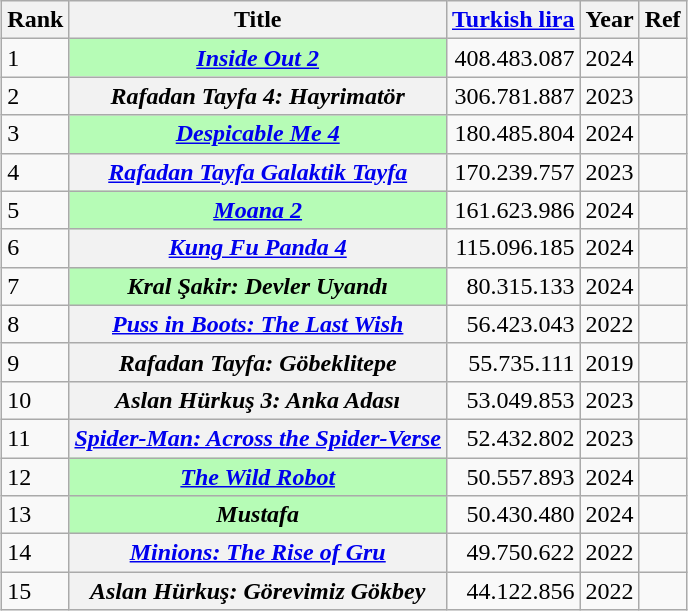<table class="wikitable sortable plainrowheaders" style="margin:auto; margin:auto;">
<tr>
<th scope="col">Rank</th>
<th scope="col">Title</th>
<th scope="col"><a href='#'>Turkish lira</a></th>
<th scope="col">Year</th>
<th scope="col" class="unsortable">Ref</th>
</tr>
<tr>
<td>1</td>
<th scope="row" style="background:#b6fcb6;"><em><a href='#'>Inside Out 2</a></em></th>
<td align="right">408.483.087</td>
<td style="text-align:center;">2024</td>
<td style="text-align:center;"></td>
</tr>
<tr>
<td>2</td>
<th scope="row"><em>Rafadan Tayfa 4: Hayrimatör</em></th>
<td align="right">306.781.887</td>
<td style="text-align:center;">2023</td>
<td style="text-align:center;"></td>
</tr>
<tr>
<td>3</td>
<th scope="row" style="background:#b6fcb6;"><em><a href='#'>Despicable Me 4</a></em></th>
<td align="right">180.485.804</td>
<td style="text-align:center;">2024</td>
<td style="text-align:center;"></td>
</tr>
<tr>
<td>4</td>
<th scope="row"><em><a href='#'>Rafadan Tayfa Galaktik Tayfa</a></em></th>
<td align="right">170.239.757</td>
<td style="text-align:center;">2023</td>
<td style="text-align:center;"></td>
</tr>
<tr>
<td>5</td>
<th scope="row" style="background:#b6fcb6;"><em><a href='#'>Moana 2</a></em></th>
<td align="right">161.623.986</td>
<td style="text-align:center;">2024</td>
<td style="text-align:center;"></td>
</tr>
<tr>
<td>6</td>
<th scope="row"><em><a href='#'>Kung Fu Panda 4</a></em></th>
<td align="right">115.096.185</td>
<td style="text-align:center;">2024</td>
<td style="text-align:center;"></td>
</tr>
<tr>
<td>7</td>
<th scope="row" style="background:#b6fcb6;"><em>Kral Şakir: Devler Uyandı</em></th>
<td align="right">80.315.133</td>
<td style="text-align:center;">2024</td>
<td style="text-align:center;"></td>
</tr>
<tr>
<td>8</td>
<th scope="row"><em><a href='#'>Puss in Boots: The Last Wish</a></em></th>
<td align="right">56.423.043</td>
<td style="text-align:center;">2022</td>
<td style="text-align:center;"></td>
</tr>
<tr>
<td>9</td>
<th scope="row"><em>Rafadan Tayfa: Göbeklitepe</em></th>
<td align="right">55.735.111</td>
<td style="text-align:center;">2019</td>
<td style="text-align:center;"></td>
</tr>
<tr>
<td>10</td>
<th scope="row"><em>Aslan Hürkuş 3: Anka Adası</em></th>
<td align="right">53.049.853</td>
<td style="text-align:center;">2023</td>
<td style="text-align:center;"></td>
</tr>
<tr>
<td>11</td>
<th scope="row"><em><a href='#'>Spider-Man: Across the Spider-Verse</a></em></th>
<td align="right">52.432.802</td>
<td style="text-align:center;">2023</td>
<td style="text-align:center;"></td>
</tr>
<tr>
<td>12</td>
<th scope="row" style="background:#b6fcb6;"><em><a href='#'>The Wild Robot</a></em></th>
<td align="right">50.557.893</td>
<td style="text-align:center;">2024</td>
<td style="text-align:center;"></td>
</tr>
<tr>
<td>13</td>
<th scope="row" style="background:#b6fcb6;"><em>Mustafa</em></th>
<td align="right">50.430.480</td>
<td style="text-align:center;">2024</td>
<td style="text-align:center;"></td>
</tr>
<tr>
<td>14</td>
<th scope="row"><em><a href='#'>Minions: The Rise of Gru</a></em></th>
<td align="right">49.750.622</td>
<td style="text-align:center;">2022</td>
<td style="text-align:center;"></td>
</tr>
<tr>
<td>15</td>
<th scope="row"><em>Aslan Hürkuş: Görevimiz Gökbey</em></th>
<td align="right">44.122.856</td>
<td style="text-align:center;">2022</td>
<td style="text-align:center;"></td>
</tr>
</table>
